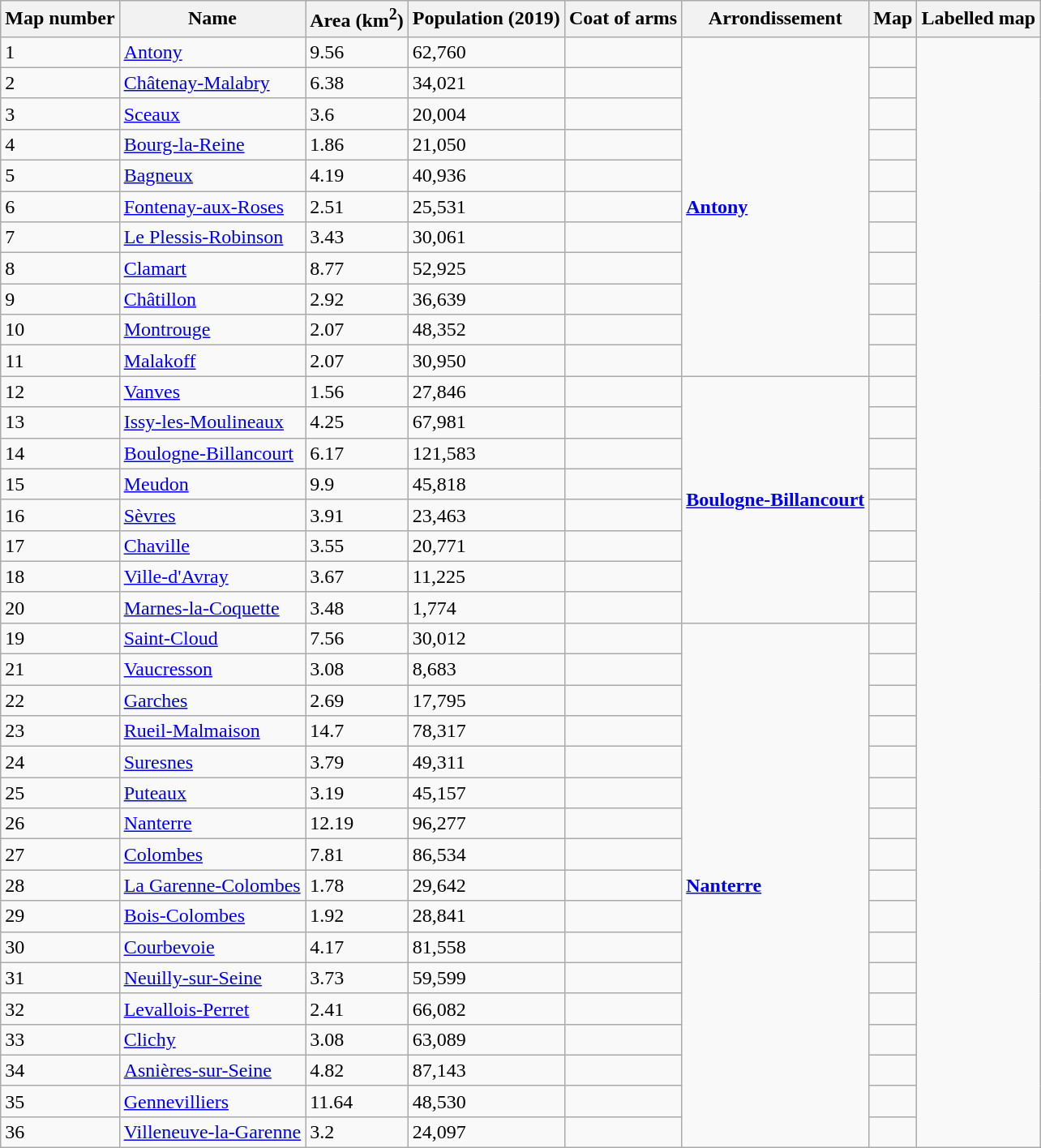<table class="wikitable sortable">
<tr>
<th>Map number</th>
<th>Name</th>
<th>Area (km<sup>2</sup>)</th>
<th>Population (2019)</th>
<th>Coat of arms</th>
<th>Arrondissement</th>
<th>Map</th>
<th>Labelled map</th>
</tr>
<tr>
<td>1</td>
<td><a href='#'>Antony</a></td>
<td>9.56</td>
<td>62,760</td>
<td></td>
<td rowspan="11"><strong><a href='#'>Antony</a></strong></td>
<td></td>
<td rowspan="36"></td>
</tr>
<tr>
<td>2</td>
<td><a href='#'>Châtenay-Malabry</a></td>
<td>6.38</td>
<td>34,021</td>
<td></td>
<td></td>
</tr>
<tr>
<td>3</td>
<td><a href='#'>Sceaux</a></td>
<td>3.6</td>
<td>20,004</td>
<td></td>
<td></td>
</tr>
<tr>
<td>4</td>
<td><a href='#'>Bourg-la-Reine</a></td>
<td>1.86</td>
<td>21,050</td>
<td></td>
<td></td>
</tr>
<tr>
<td>5</td>
<td><a href='#'>Bagneux</a></td>
<td>4.19</td>
<td>40,936</td>
<td></td>
<td></td>
</tr>
<tr>
<td>6</td>
<td><a href='#'>Fontenay-aux-Roses</a></td>
<td>2.51</td>
<td>25,531</td>
<td></td>
<td></td>
</tr>
<tr>
<td>7</td>
<td><a href='#'>Le Plessis-Robinson</a></td>
<td>3.43</td>
<td>30,061</td>
<td></td>
<td></td>
</tr>
<tr>
<td>8</td>
<td><a href='#'>Clamart</a></td>
<td>8.77</td>
<td>52,925</td>
<td></td>
<td></td>
</tr>
<tr>
<td>9</td>
<td><a href='#'>Châtillon</a></td>
<td>2.92</td>
<td>36,639</td>
<td></td>
<td></td>
</tr>
<tr>
<td>10</td>
<td><a href='#'>Montrouge</a></td>
<td>2.07</td>
<td>48,352</td>
<td></td>
<td></td>
</tr>
<tr>
<td>11</td>
<td><a href='#'>Malakoff</a></td>
<td>2.07</td>
<td>30,950</td>
<td></td>
<td></td>
</tr>
<tr>
<td>12</td>
<td><a href='#'>Vanves</a></td>
<td>1.56</td>
<td>27,846</td>
<td></td>
<td rowspan="8"><strong><a href='#'>Boulogne-Billancourt</a></strong></td>
<td></td>
</tr>
<tr>
<td>13</td>
<td><a href='#'>Issy-les-Moulineaux</a></td>
<td>4.25</td>
<td>67,981</td>
<td></td>
<td></td>
</tr>
<tr>
<td>14</td>
<td><a href='#'>Boulogne-Billancourt</a></td>
<td>6.17</td>
<td>121,583</td>
<td></td>
<td></td>
</tr>
<tr>
<td>15</td>
<td><a href='#'>Meudon</a></td>
<td>9.9</td>
<td>45,818</td>
<td></td>
<td></td>
</tr>
<tr>
<td>16</td>
<td><a href='#'>Sèvres</a></td>
<td>3.91</td>
<td>23,463</td>
<td></td>
<td></td>
</tr>
<tr>
<td>17</td>
<td><a href='#'>Chaville</a></td>
<td>3.55</td>
<td>20,771</td>
<td></td>
<td></td>
</tr>
<tr>
<td>18</td>
<td><a href='#'>Ville-d'Avray</a></td>
<td>3.67</td>
<td>11,225</td>
<td></td>
<td></td>
</tr>
<tr>
<td>20</td>
<td><a href='#'>Marnes-la-Coquette</a></td>
<td>3.48</td>
<td>1,774</td>
<td></td>
<td></td>
</tr>
<tr>
<td>19</td>
<td><a href='#'>Saint-Cloud</a></td>
<td>7.56</td>
<td>30,012</td>
<td></td>
<td rowspan="17"><strong><a href='#'>Nanterre</a></strong></td>
<td></td>
</tr>
<tr>
<td>21</td>
<td><a href='#'>Vaucresson</a></td>
<td>3.08</td>
<td>8,683</td>
<td></td>
<td></td>
</tr>
<tr>
<td>22</td>
<td><a href='#'>Garches</a></td>
<td>2.69</td>
<td>17,795</td>
<td></td>
<td></td>
</tr>
<tr>
<td>23</td>
<td><a href='#'>Rueil-Malmaison</a></td>
<td>14.7</td>
<td>78,317</td>
<td></td>
<td></td>
</tr>
<tr>
<td>24</td>
<td><a href='#'>Suresnes</a></td>
<td>3.79</td>
<td>49,311</td>
<td></td>
<td></td>
</tr>
<tr>
<td>25</td>
<td><a href='#'>Puteaux</a></td>
<td>3.19</td>
<td>45,157</td>
<td></td>
<td></td>
</tr>
<tr>
<td>26</td>
<td><a href='#'>Nanterre</a></td>
<td>12.19</td>
<td>96,277</td>
<td></td>
<td></td>
</tr>
<tr>
<td>27</td>
<td><a href='#'>Colombes</a></td>
<td>7.81</td>
<td>86,534</td>
<td></td>
<td></td>
</tr>
<tr>
<td>28</td>
<td><a href='#'>La Garenne-Colombes</a></td>
<td>1.78</td>
<td>29,642</td>
<td></td>
<td></td>
</tr>
<tr>
<td>29</td>
<td><a href='#'>Bois-Colombes</a></td>
<td>1.92</td>
<td>28,841</td>
<td></td>
<td></td>
</tr>
<tr>
<td>30</td>
<td><a href='#'>Courbevoie</a></td>
<td>4.17</td>
<td>81,558</td>
<td></td>
<td></td>
</tr>
<tr>
<td>31</td>
<td><a href='#'>Neuilly-sur-Seine</a></td>
<td>3.73</td>
<td>59,599</td>
<td></td>
<td></td>
</tr>
<tr>
<td>32</td>
<td><a href='#'>Levallois-Perret</a></td>
<td>2.41</td>
<td>66,082</td>
<td></td>
<td></td>
</tr>
<tr>
<td>33</td>
<td><a href='#'>Clichy</a></td>
<td>3.08</td>
<td>63,089</td>
<td></td>
<td></td>
</tr>
<tr>
<td>34</td>
<td><a href='#'>Asnières-sur-Seine</a></td>
<td>4.82</td>
<td>87,143</td>
<td></td>
<td></td>
</tr>
<tr>
<td>35</td>
<td><a href='#'>Gennevilliers</a></td>
<td>11.64</td>
<td>48,530</td>
<td></td>
<td></td>
</tr>
<tr>
<td>36</td>
<td><a href='#'>Villeneuve-la-Garenne</a></td>
<td>3.2</td>
<td>24,097</td>
<td></td>
<td></td>
</tr>
</table>
